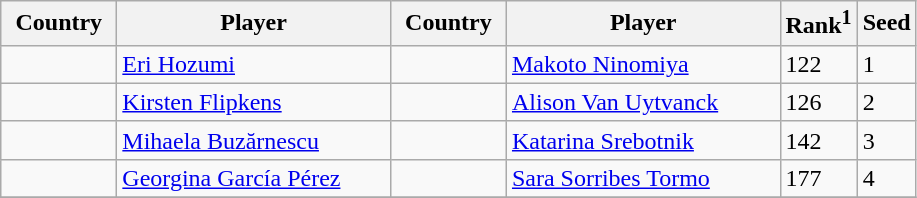<table class="sortable wikitable">
<tr>
<th width="70">Country</th>
<th width="175">Player</th>
<th width="70">Country</th>
<th width="175">Player</th>
<th>Rank<sup>1</sup></th>
<th>Seed</th>
</tr>
<tr>
<td></td>
<td><a href='#'>Eri Hozumi</a></td>
<td></td>
<td><a href='#'>Makoto Ninomiya</a></td>
<td>122</td>
<td>1</td>
</tr>
<tr>
<td></td>
<td><a href='#'>Kirsten Flipkens</a></td>
<td></td>
<td><a href='#'>Alison Van Uytvanck</a></td>
<td>126</td>
<td>2</td>
</tr>
<tr>
<td></td>
<td><a href='#'>Mihaela Buzărnescu</a></td>
<td></td>
<td><a href='#'>Katarina Srebotnik</a></td>
<td>142</td>
<td>3</td>
</tr>
<tr>
<td></td>
<td><a href='#'>Georgina García Pérez</a></td>
<td></td>
<td><a href='#'>Sara Sorribes Tormo</a></td>
<td>177</td>
<td>4</td>
</tr>
<tr>
</tr>
</table>
